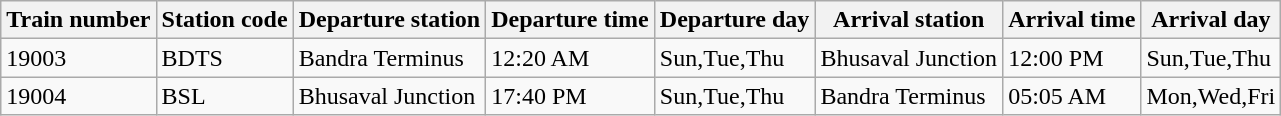<table class="wikitable">
<tr>
<th>Train number</th>
<th>Station code</th>
<th>Departure station</th>
<th>Departure time</th>
<th>Departure day</th>
<th>Arrival station</th>
<th>Arrival time</th>
<th>Arrival day</th>
</tr>
<tr>
<td>19003</td>
<td>BDTS</td>
<td>Bandra Terminus</td>
<td>12:20 AM</td>
<td>Sun,Tue,Thu</td>
<td>Bhusaval Junction</td>
<td>12:00 PM</td>
<td>Sun,Tue,Thu</td>
</tr>
<tr>
<td>19004</td>
<td>BSL</td>
<td>Bhusaval Junction</td>
<td>17:40 PM</td>
<td>Sun,Tue,Thu</td>
<td>Bandra Terminus</td>
<td>05:05 AM</td>
<td>Mon,Wed,Fri</td>
</tr>
</table>
